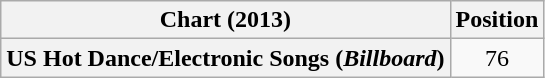<table class="wikitable plainrowheaders" style="text-align:center">
<tr>
<th scope="col">Chart (2013)</th>
<th scope="col">Position</th>
</tr>
<tr>
<th scope="row">US Hot Dance/Electronic Songs (<em>Billboard</em>)</th>
<td>76</td>
</tr>
</table>
